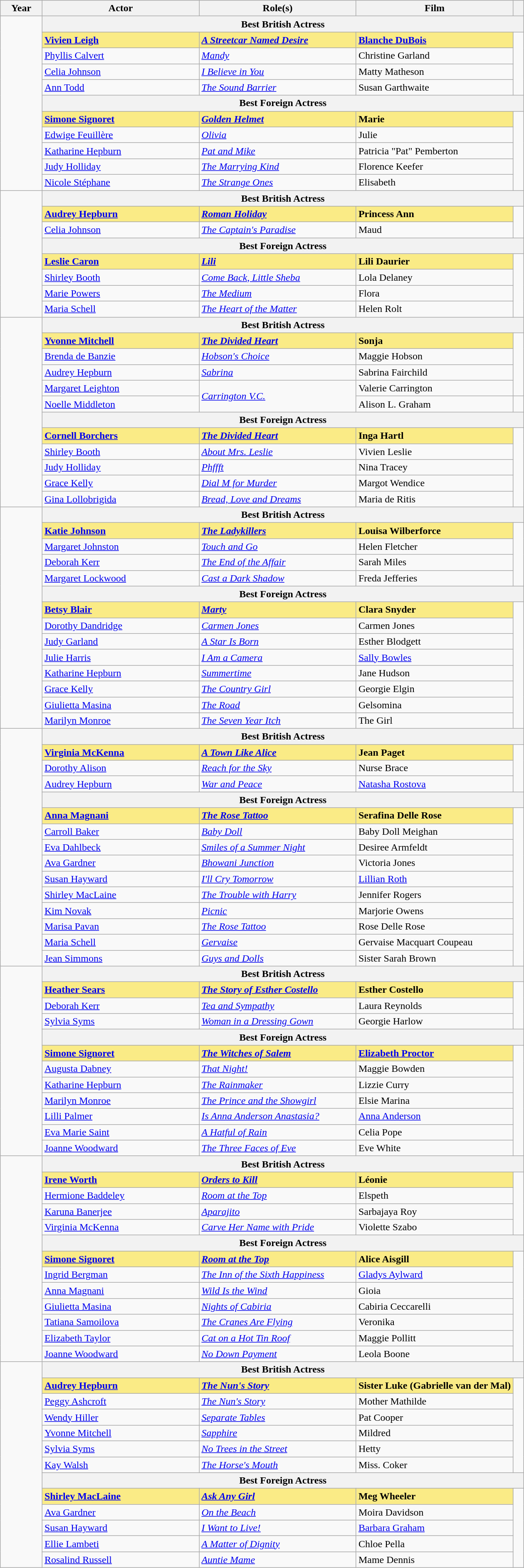<table class="wikitable sortable">
<tr>
<th scope="col" style="width:8%;">Year</th>
<th scope="col" style="width:30%;">Actor</th>
<th scope="col" style="width:30%;">Role(s)</th>
<th scope="col" style="width:30%;">Film</th>
<th scope="col" style="width:2%;" class="unsortable"></th>
</tr>
<tr>
<td rowspan="11"></td>
<th colspan="4">Best British Actress</th>
</tr>
<tr>
<td style="background:#FAEB86"><strong><a href='#'>Vivien Leigh</a></strong></td>
<td style="background:#FAEB86"><strong><em><a href='#'>A Streetcar Named Desire</a></em></strong></td>
<td style="background:#FAEB86"><strong><a href='#'>Blanche DuBois</a></strong></td>
<td rowspan=4></td>
</tr>
<tr>
<td><a href='#'>Phyllis Calvert</a></td>
<td><em><a href='#'>Mandy</a></em></td>
<td>Christine Garland</td>
</tr>
<tr>
<td><a href='#'>Celia Johnson</a></td>
<td><em><a href='#'>I Believe in You</a></em></td>
<td>Matty Matheson</td>
</tr>
<tr>
<td><a href='#'>Ann Todd</a></td>
<td><em><a href='#'>The Sound Barrier</a></em></td>
<td>Susan Garthwaite</td>
</tr>
<tr>
<th colspan="4">Best Foreign Actress</th>
</tr>
<tr>
<td style="background:#FAEB86"><strong><a href='#'>Simone Signoret</a></strong></td>
<td style="background:#FAEB86"><strong><em><a href='#'>Golden Helmet</a></em></strong></td>
<td style="background:#FAEB86"><strong>Marie </strong></td>
<td rowspan=5></td>
</tr>
<tr>
<td><a href='#'>Edwige Feuillère</a></td>
<td><em><a href='#'>Olivia</a></em></td>
<td>Julie</td>
</tr>
<tr>
<td><a href='#'>Katharine Hepburn</a></td>
<td><em><a href='#'>Pat and Mike</a></em></td>
<td>Patricia "Pat" Pemberton</td>
</tr>
<tr>
<td><a href='#'>Judy Holliday</a></td>
<td><em><a href='#'>The Marrying Kind</a></em></td>
<td>Florence Keefer</td>
</tr>
<tr>
<td><a href='#'>Nicole Stéphane</a></td>
<td><em><a href='#'>The Strange Ones</a></em></td>
<td>Elisabeth</td>
</tr>
<tr>
<td rowspan="8"></td>
<th colspan="4">Best British Actress</th>
</tr>
<tr>
<td style="background:#FAEB86"><strong><a href='#'>Audrey Hepburn</a></strong></td>
<td style="background:#FAEB86"><strong><em><a href='#'>Roman Holiday</a></em></strong></td>
<td style="background:#FAEB86"><strong>Princess Ann</strong></td>
<td rowspan=2></td>
</tr>
<tr>
<td><a href='#'>Celia Johnson</a></td>
<td><em><a href='#'>The Captain's Paradise</a></em></td>
<td>Maud</td>
</tr>
<tr>
<th colspan="4">Best Foreign Actress</th>
</tr>
<tr>
<td style="background:#FAEB86"><strong><a href='#'>Leslie Caron</a></strong></td>
<td style="background:#FAEB86"><strong><em><a href='#'>Lili</a></em></strong></td>
<td style="background:#FAEB86"><strong>Lili Daurier</strong></td>
<td rowspan=4></td>
</tr>
<tr>
<td><a href='#'>Shirley Booth</a></td>
<td><em><a href='#'>Come Back, Little Sheba</a></em></td>
<td>Lola Delaney</td>
</tr>
<tr>
<td><a href='#'>Marie Powers</a></td>
<td><em><a href='#'>The Medium</a></em></td>
<td>Flora</td>
</tr>
<tr>
<td><a href='#'>Maria Schell</a></td>
<td><em><a href='#'>The Heart of the Matter</a></em></td>
<td>Helen Rolt</td>
</tr>
<tr>
<td rowspan="12"></td>
<th colspan="4">Best British Actress</th>
</tr>
<tr>
<td style="background:#FAEB86"><strong><a href='#'>Yvonne Mitchell</a></strong></td>
<td style="background:#FAEB86"><strong><em><a href='#'>The Divided Heart</a></em></strong></td>
<td style="background:#FAEB86"><strong>Sonja</strong></td>
<td rowspan=4></td>
</tr>
<tr>
<td><a href='#'>Brenda de Banzie</a></td>
<td><em><a href='#'>Hobson's Choice</a></em></td>
<td>Maggie Hobson</td>
</tr>
<tr>
<td><a href='#'>Audrey Hepburn</a></td>
<td><em><a href='#'>Sabrina</a></em></td>
<td>Sabrina Fairchild</td>
</tr>
<tr>
<td><a href='#'>Margaret Leighton</a></td>
<td rowspan="2"><em><a href='#'>Carrington V.C.</a></em></td>
<td>Valerie Carrington</td>
</tr>
<tr>
<td><a href='#'>Noelle Middleton</a></td>
<td>Alison L. Graham</td>
</tr>
<tr>
<th colspan="4">Best Foreign Actress</th>
</tr>
<tr>
<td style="background:#FAEB86"><strong><a href='#'>Cornell Borchers</a></strong></td>
<td style="background:#FAEB86"><strong><em><a href='#'>The Divided Heart</a></em></strong></td>
<td style="background:#FAEB86"><strong>Inga Hartl</strong></td>
<td rowspan=5></td>
</tr>
<tr>
<td><a href='#'>Shirley Booth</a></td>
<td><em><a href='#'>About Mrs. Leslie</a></em></td>
<td>Vivien Leslie</td>
</tr>
<tr>
<td><a href='#'>Judy Holliday</a></td>
<td><em><a href='#'>Phffft</a></em></td>
<td>Nina Tracey</td>
</tr>
<tr>
<td><a href='#'>Grace Kelly</a></td>
<td><em><a href='#'>Dial M for Murder</a></em></td>
<td>Margot Wendice</td>
</tr>
<tr>
<td><a href='#'>Gina Lollobrigida</a></td>
<td><em><a href='#'>Bread, Love and Dreams</a></em></td>
<td>Maria de Ritis</td>
</tr>
<tr>
<td rowspan="14"></td>
<th colspan="4">Best British Actress</th>
</tr>
<tr>
<td style="background:#FAEB86"><strong><a href='#'>Katie Johnson</a></strong></td>
<td style="background:#FAEB86"><strong><em><a href='#'>The Ladykillers</a></em></strong></td>
<td style="background:#FAEB86"><strong>Louisa Wilberforce</strong></td>
<td rowspan=4></td>
</tr>
<tr>
<td><a href='#'>Margaret Johnston</a></td>
<td><em><a href='#'>Touch and Go</a></em></td>
<td>Helen Fletcher</td>
</tr>
<tr>
<td><a href='#'>Deborah Kerr</a></td>
<td><em><a href='#'>The End of the Affair</a></em></td>
<td>Sarah Miles</td>
</tr>
<tr>
<td><a href='#'>Margaret Lockwood</a></td>
<td><em><a href='#'>Cast a Dark Shadow</a></em></td>
<td>Freda Jefferies</td>
</tr>
<tr>
<th colspan="4">Best Foreign Actress</th>
</tr>
<tr>
<td style="background:#FAEB86"><strong><a href='#'>Betsy Blair</a></strong></td>
<td style="background:#FAEB86"><strong><em><a href='#'>Marty</a></em></strong></td>
<td style="background:#FAEB86"><strong>Clara Snyder</strong></td>
<td rowspan=8></td>
</tr>
<tr>
<td><a href='#'>Dorothy Dandridge</a></td>
<td><em><a href='#'>Carmen Jones</a></em></td>
<td>Carmen Jones</td>
</tr>
<tr>
<td><a href='#'>Judy Garland</a></td>
<td><em><a href='#'>A Star Is Born</a></em></td>
<td>Esther Blodgett</td>
</tr>
<tr>
<td><a href='#'>Julie Harris</a></td>
<td><em><a href='#'>I Am a Camera</a></em></td>
<td><a href='#'>Sally Bowles</a></td>
</tr>
<tr>
<td><a href='#'>Katharine Hepburn</a></td>
<td><em><a href='#'>Summertime</a></em></td>
<td>Jane Hudson</td>
</tr>
<tr>
<td><a href='#'>Grace Kelly</a></td>
<td><em><a href='#'>The Country Girl</a></em></td>
<td>Georgie Elgin</td>
</tr>
<tr>
<td><a href='#'>Giulietta Masina</a></td>
<td><em><a href='#'>The Road</a></em></td>
<td>Gelsomina</td>
</tr>
<tr>
<td><a href='#'>Marilyn Monroe</a></td>
<td><em><a href='#'>The Seven Year Itch</a></em></td>
<td>The Girl</td>
</tr>
<tr>
<td rowspan="15"></td>
<th colspan="4">Best British Actress</th>
</tr>
<tr>
<td style="background:#FAEB86"><strong><a href='#'>Virginia McKenna</a></strong></td>
<td style="background:#FAEB86"><strong><em><a href='#'>A Town Like Alice</a></em></strong></td>
<td style="background:#FAEB86"><strong>Jean Paget</strong></td>
<td rowspan=3></td>
</tr>
<tr>
<td><a href='#'>Dorothy Alison</a></td>
<td><em><a href='#'>Reach for the Sky</a></em></td>
<td>Nurse Brace</td>
</tr>
<tr>
<td><a href='#'>Audrey Hepburn</a></td>
<td><em><a href='#'>War and Peace</a></em></td>
<td><a href='#'>Natasha Rostova</a></td>
</tr>
<tr>
<th colspan="4">Best Foreign Actress</th>
</tr>
<tr>
<td style="background:#FAEB86"><strong><a href='#'>Anna Magnani</a></strong></td>
<td style="background:#FAEB86"><strong><em><a href='#'>The Rose Tattoo</a></em></strong></td>
<td style="background:#FAEB86"><strong>Serafina Delle Rose</strong></td>
<td rowspan=10></td>
</tr>
<tr>
<td><a href='#'>Carroll Baker</a></td>
<td><em><a href='#'>Baby Doll</a></em></td>
<td>Baby Doll Meighan</td>
</tr>
<tr>
<td><a href='#'>Eva Dahlbeck</a></td>
<td><em><a href='#'>Smiles of a Summer Night</a></em></td>
<td>Desiree Armfeldt</td>
</tr>
<tr>
<td><a href='#'>Ava Gardner</a></td>
<td><em><a href='#'>Bhowani Junction</a></em></td>
<td>Victoria Jones</td>
</tr>
<tr>
<td><a href='#'>Susan Hayward</a></td>
<td><em><a href='#'>I'll Cry Tomorrow</a></em></td>
<td><a href='#'>Lillian Roth</a></td>
</tr>
<tr>
<td><a href='#'>Shirley MacLaine</a></td>
<td><em><a href='#'>The Trouble with Harry</a></em></td>
<td>Jennifer Rogers</td>
</tr>
<tr>
<td><a href='#'>Kim Novak</a></td>
<td><em><a href='#'>Picnic</a></em></td>
<td>Marjorie Owens</td>
</tr>
<tr>
<td><a href='#'>Marisa Pavan</a></td>
<td><em><a href='#'>The Rose Tattoo</a></em></td>
<td>Rose Delle Rose</td>
</tr>
<tr>
<td><a href='#'>Maria Schell</a></td>
<td><em><a href='#'>Gervaise</a></em></td>
<td>Gervaise Macquart Coupeau</td>
</tr>
<tr>
<td><a href='#'>Jean Simmons</a></td>
<td><em><a href='#'>Guys and Dolls</a></em></td>
<td>Sister Sarah Brown</td>
</tr>
<tr>
<td rowspan="12"></td>
<th colspan="4">Best British Actress</th>
</tr>
<tr>
<td style="background:#FAEB86"><strong><a href='#'>Heather Sears</a></strong></td>
<td style="background:#FAEB86"><strong><em><a href='#'>The Story of Esther Costello</a></em></strong></td>
<td style="background:#FAEB86"><strong>Esther Costello</strong></td>
<td rowspan=3></td>
</tr>
<tr>
<td><a href='#'>Deborah Kerr</a></td>
<td><em><a href='#'>Tea and Sympathy</a></em></td>
<td>Laura Reynolds</td>
</tr>
<tr>
<td><a href='#'>Sylvia Syms</a></td>
<td><em><a href='#'>Woman in a Dressing Gown</a></em></td>
<td>Georgie Harlow</td>
</tr>
<tr>
<th colspan="4">Best Foreign Actress</th>
</tr>
<tr>
<td style="background:#FAEB86"><strong><a href='#'>Simone Signoret</a></strong></td>
<td style="background:#FAEB86"><strong><em><a href='#'>The Witches of Salem</a></em></strong></td>
<td style="background:#FAEB86"><strong><a href='#'>Elizabeth Proctor</a></strong></td>
<td rowspan=7></td>
</tr>
<tr>
<td><a href='#'>Augusta Dabney</a></td>
<td><em><a href='#'>That Night!</a></em></td>
<td>Maggie Bowden</td>
</tr>
<tr>
<td><a href='#'>Katharine Hepburn</a></td>
<td><em><a href='#'>The Rainmaker</a></em></td>
<td>Lizzie Curry</td>
</tr>
<tr>
<td><a href='#'>Marilyn Monroe</a></td>
<td><em><a href='#'>The Prince and the Showgirl</a></em></td>
<td>Elsie Marina</td>
</tr>
<tr>
<td><a href='#'>Lilli Palmer</a></td>
<td><em><a href='#'>Is Anna Anderson Anastasia?</a></em></td>
<td><a href='#'>Anna Anderson</a></td>
</tr>
<tr>
<td><a href='#'>Eva Marie Saint</a></td>
<td><em><a href='#'>A Hatful of Rain</a></em></td>
<td>Celia Pope</td>
</tr>
<tr>
<td><a href='#'>Joanne Woodward</a></td>
<td><em><a href='#'>The Three Faces of Eve</a></em></td>
<td>Eve White</td>
</tr>
<tr>
<td rowspan="13"></td>
<th colspan="4">Best British Actress</th>
</tr>
<tr>
<td style="background:#FAEB86"><strong><a href='#'>Irene Worth</a></strong></td>
<td style="background:#FAEB86"><strong><em><a href='#'>Orders to Kill</a></em></strong></td>
<td style="background:#FAEB86"><strong>Léonie</strong></td>
<td rowspan=4></td>
</tr>
<tr>
<td><a href='#'>Hermione Baddeley</a></td>
<td><em><a href='#'>Room at the Top</a></em></td>
<td>Elspeth</td>
</tr>
<tr>
<td><a href='#'>Karuna Banerjee</a></td>
<td><em><a href='#'>Aparajito</a></em></td>
<td>Sarbajaya Roy</td>
</tr>
<tr>
<td><a href='#'>Virginia McKenna</a></td>
<td><em><a href='#'>Carve Her Name with Pride</a></em></td>
<td>Violette Szabo</td>
</tr>
<tr>
<th colspan="4">Best Foreign Actress</th>
</tr>
<tr>
<td style="background:#FAEB86"><strong><a href='#'>Simone Signoret</a></strong></td>
<td style="background:#FAEB86"><strong><em><a href='#'>Room at the Top</a></em></strong></td>
<td style="background:#FAEB86"><strong>Alice Aisgill</strong></td>
<td rowspan=7></td>
</tr>
<tr>
<td><a href='#'>Ingrid Bergman</a></td>
<td><em><a href='#'>The Inn of the Sixth Happiness</a></em></td>
<td><a href='#'>Gladys Aylward</a></td>
</tr>
<tr>
<td><a href='#'>Anna Magnani</a></td>
<td><em><a href='#'>Wild Is the Wind</a></em></td>
<td>Gioia</td>
</tr>
<tr>
<td><a href='#'>Giulietta Masina</a></td>
<td><em><a href='#'>Nights of Cabiria</a></em></td>
<td>Cabiria Ceccarelli</td>
</tr>
<tr>
<td><a href='#'>Tatiana Samoilova</a></td>
<td><em><a href='#'>The Cranes Are Flying</a></em></td>
<td>Veronika</td>
</tr>
<tr>
<td><a href='#'>Elizabeth Taylor</a></td>
<td><em><a href='#'>Cat on a Hot Tin Roof</a></em></td>
<td>Maggie Pollitt</td>
</tr>
<tr>
<td><a href='#'>Joanne Woodward</a></td>
<td><em><a href='#'>No Down Payment</a></em></td>
<td>Leola Boone</td>
</tr>
<tr>
<td rowspan="13"></td>
<th colspan="4">Best British Actress</th>
</tr>
<tr>
<td style="background:#FAEB86"><strong><a href='#'>Audrey Hepburn</a></strong></td>
<td style="background:#FAEB86"><strong><em><a href='#'>The Nun's Story</a></em></strong></td>
<td style="background:#FAEB86"><strong>Sister Luke (Gabrielle van der Mal)</strong></td>
<td rowspan=6></td>
</tr>
<tr>
<td><a href='#'>Peggy Ashcroft</a></td>
<td><em><a href='#'>The Nun's Story</a></em></td>
<td>Mother Mathilde</td>
</tr>
<tr>
<td><a href='#'>Wendy Hiller</a></td>
<td><em><a href='#'>Separate Tables</a></em></td>
<td>Pat Cooper</td>
</tr>
<tr>
<td><a href='#'>Yvonne Mitchell</a></td>
<td><em><a href='#'>Sapphire</a></em></td>
<td>Mildred</td>
</tr>
<tr>
<td><a href='#'>Sylvia Syms</a></td>
<td><em><a href='#'>No Trees in the Street</a></em></td>
<td>Hetty</td>
</tr>
<tr>
<td><a href='#'>Kay Walsh</a></td>
<td><em><a href='#'>The Horse's Mouth</a></em></td>
<td>Miss. Coker</td>
</tr>
<tr>
<th colspan="4">Best Foreign Actress</th>
</tr>
<tr>
<td style="background:#FAEB86"><strong><a href='#'>Shirley MacLaine</a></strong></td>
<td style="background:#FAEB86"><strong><em><a href='#'>Ask Any Girl</a></em></strong></td>
<td style="background:#FAEB86"><strong>Meg Wheeler</strong></td>
<td rowspan=5></td>
</tr>
<tr>
<td><a href='#'>Ava Gardner</a></td>
<td><em><a href='#'>On the Beach</a></em></td>
<td>Moira Davidson</td>
</tr>
<tr>
<td><a href='#'>Susan Hayward</a></td>
<td><em><a href='#'>I Want to Live!</a></em></td>
<td><a href='#'>Barbara Graham</a></td>
</tr>
<tr>
<td><a href='#'>Ellie Lambeti</a></td>
<td><em><a href='#'>A Matter of Dignity</a></em></td>
<td>Chloe Pella</td>
</tr>
<tr>
<td><a href='#'>Rosalind Russell</a></td>
<td><em><a href='#'>Auntie Mame</a></em></td>
<td>Mame Dennis</td>
</tr>
</table>
